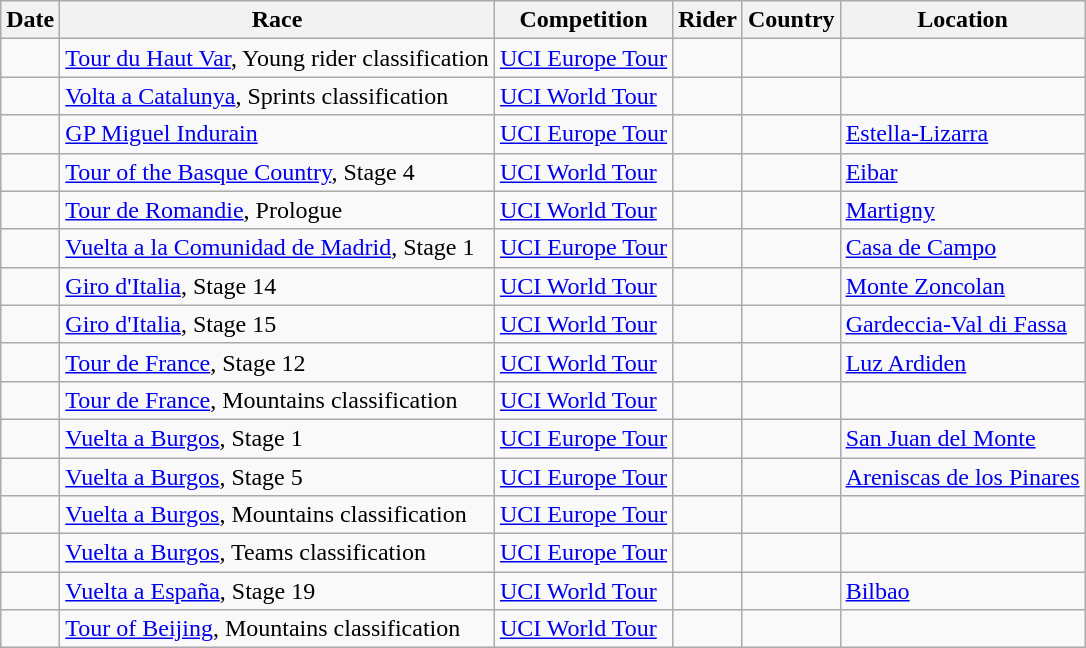<table class="wikitable sortable">
<tr>
<th>Date</th>
<th>Race</th>
<th>Competition</th>
<th>Rider</th>
<th>Country</th>
<th>Location</th>
</tr>
<tr>
<td></td>
<td><a href='#'>Tour du Haut Var</a>, Young rider classification</td>
<td><a href='#'>UCI Europe Tour</a></td>
<td></td>
<td></td>
<td></td>
</tr>
<tr>
<td></td>
<td><a href='#'>Volta a Catalunya</a>, Sprints classification</td>
<td><a href='#'>UCI World Tour</a></td>
<td></td>
<td></td>
<td></td>
</tr>
<tr>
<td></td>
<td><a href='#'>GP Miguel Indurain</a></td>
<td><a href='#'>UCI Europe Tour</a></td>
<td></td>
<td></td>
<td><a href='#'>Estella-Lizarra</a></td>
</tr>
<tr>
<td></td>
<td><a href='#'>Tour of the Basque Country</a>, Stage 4</td>
<td><a href='#'>UCI World Tour</a></td>
<td></td>
<td></td>
<td><a href='#'>Eibar</a></td>
</tr>
<tr>
<td></td>
<td><a href='#'>Tour de Romandie</a>, Prologue</td>
<td><a href='#'>UCI World Tour</a></td>
<td></td>
<td></td>
<td><a href='#'>Martigny</a></td>
</tr>
<tr>
<td></td>
<td><a href='#'>Vuelta a la Comunidad de Madrid</a>, Stage 1</td>
<td><a href='#'>UCI Europe Tour</a></td>
<td></td>
<td></td>
<td><a href='#'>Casa de Campo</a></td>
</tr>
<tr>
<td></td>
<td><a href='#'>Giro d'Italia</a>, Stage 14</td>
<td><a href='#'>UCI World Tour</a></td>
<td></td>
<td></td>
<td><a href='#'>Monte Zoncolan</a></td>
</tr>
<tr>
<td></td>
<td><a href='#'>Giro d'Italia</a>, Stage 15</td>
<td><a href='#'>UCI World Tour</a></td>
<td></td>
<td></td>
<td><a href='#'>Gardeccia-Val di Fassa</a></td>
</tr>
<tr>
<td></td>
<td><a href='#'>Tour de France</a>, Stage 12</td>
<td><a href='#'>UCI World Tour</a></td>
<td></td>
<td></td>
<td><a href='#'>Luz Ardiden</a></td>
</tr>
<tr>
<td></td>
<td><a href='#'>Tour de France</a>, Mountains classification</td>
<td><a href='#'>UCI World Tour</a></td>
<td></td>
<td></td>
<td></td>
</tr>
<tr>
<td></td>
<td><a href='#'>Vuelta a Burgos</a>, Stage 1</td>
<td><a href='#'>UCI Europe Tour</a></td>
<td></td>
<td></td>
<td><a href='#'>San Juan del Monte</a></td>
</tr>
<tr>
<td></td>
<td><a href='#'>Vuelta a Burgos</a>, Stage 5</td>
<td><a href='#'>UCI Europe Tour</a></td>
<td></td>
<td></td>
<td><a href='#'>Areniscas de los Pinares</a></td>
</tr>
<tr>
<td></td>
<td><a href='#'>Vuelta a Burgos</a>, Mountains classification</td>
<td><a href='#'>UCI Europe Tour</a></td>
<td></td>
<td></td>
<td></td>
</tr>
<tr>
<td></td>
<td><a href='#'>Vuelta a Burgos</a>, Teams classification</td>
<td><a href='#'>UCI Europe Tour</a></td>
<td align="center"></td>
<td></td>
<td></td>
</tr>
<tr>
<td></td>
<td><a href='#'>Vuelta a España</a>, Stage 19</td>
<td><a href='#'>UCI World Tour</a></td>
<td></td>
<td></td>
<td><a href='#'>Bilbao</a></td>
</tr>
<tr>
<td></td>
<td><a href='#'>Tour of Beijing</a>, Mountains classification</td>
<td><a href='#'>UCI World Tour</a></td>
<td></td>
<td></td>
<td></td>
</tr>
</table>
